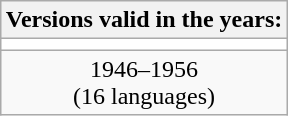<table class="wikitable" style="margin:0.3em auto">
<tr>
<th class="hintergrundfarbe8" colspan="1">Versions valid in the years:</th>
</tr>
<tr align="center" bgcolor="#FFFFFF">
<td></td>
</tr>
<tr class="hintergrundfarbe8" align="center">
<td>1946–1956<br>(16 languages)</td>
</tr>
</table>
